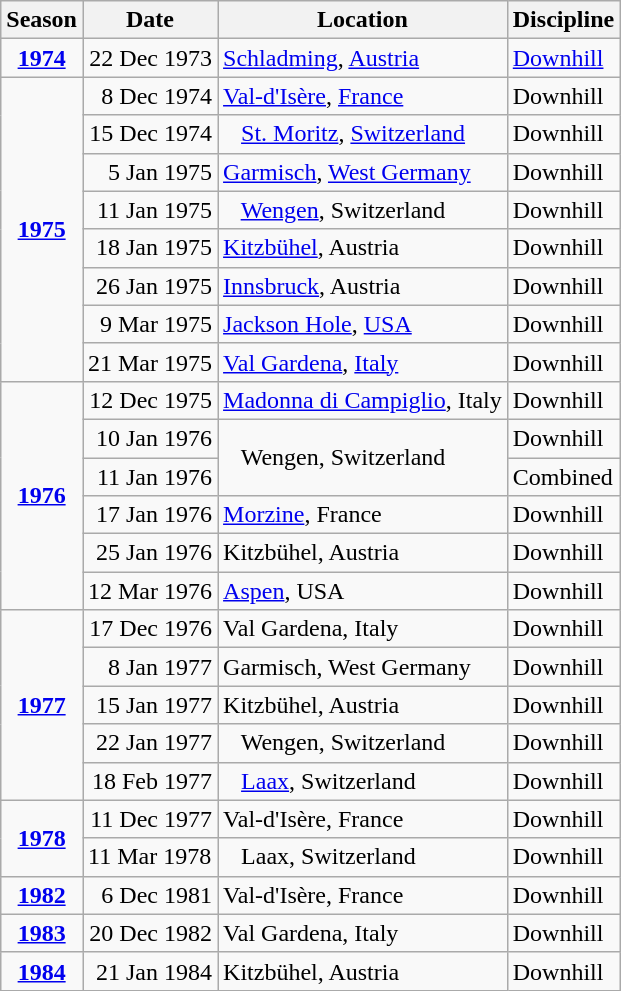<table class="wikitable">
<tr>
<th>Season</th>
<th>Date</th>
<th>Location</th>
<th>Discipline</th>
</tr>
<tr>
<td rowspan=1 align=center><strong><a href='#'>1974</a></strong></td>
<td align=right>22 Dec 1973</td>
<td align=left> <a href='#'>Schladming</a>, <a href='#'>Austria</a></td>
<td><a href='#'>Downhill</a></td>
</tr>
<tr>
<td rowspan=8 align=center><strong><a href='#'>1975</a></strong></td>
<td align=right>8 Dec 1974</td>
<td align=left> <a href='#'>Val-d'Isère</a>, <a href='#'>France</a></td>
<td>Downhill</td>
</tr>
<tr>
<td align=right>15 Dec 1974</td>
<td align=left>   <a href='#'>St. Moritz</a>, <a href='#'>Switzerland</a></td>
<td>Downhill</td>
</tr>
<tr>
<td align=right>5 Jan 1975</td>
<td align=left> <a href='#'>Garmisch</a>, <a href='#'>West Germany</a></td>
<td>Downhill</td>
</tr>
<tr>
<td align=right>11 Jan 1975</td>
<td align=left>   <a href='#'>Wengen</a>, Switzerland</td>
<td>Downhill</td>
</tr>
<tr>
<td align=right>18 Jan 1975</td>
<td align=left> <a href='#'>Kitzbühel</a>, Austria</td>
<td>Downhill</td>
</tr>
<tr>
<td align=right>26 Jan 1975</td>
<td align=left> <a href='#'>Innsbruck</a>, Austria</td>
<td>Downhill</td>
</tr>
<tr>
<td align=right>9 Mar 1975</td>
<td align=left> <a href='#'>Jackson Hole</a>, <a href='#'>USA</a></td>
<td>Downhill</td>
</tr>
<tr>
<td align=right>21 Mar 1975</td>
<td align=left> <a href='#'>Val Gardena</a>, <a href='#'>Italy</a></td>
<td>Downhill</td>
</tr>
<tr>
<td rowspan=6 align=center><strong><a href='#'>1976</a></strong></td>
<td align=right>12 Dec 1975</td>
<td align=left> <a href='#'>Madonna di Campiglio</a>, Italy</td>
<td>Downhill</td>
</tr>
<tr>
<td align=right>10 Jan 1976</td>
<td align=left rowspan=2>   Wengen, Switzerland</td>
<td>Downhill</td>
</tr>
<tr>
<td align=right>11 Jan 1976</td>
<td>Combined</td>
</tr>
<tr>
<td align=right>17 Jan 1976</td>
<td align=left> <a href='#'>Morzine</a>, France</td>
<td>Downhill</td>
</tr>
<tr>
<td align=right>25 Jan 1976</td>
<td align=left> Kitzbühel, Austria</td>
<td>Downhill</td>
</tr>
<tr>
<td align=right>12 Mar 1976</td>
<td align=left> <a href='#'>Aspen</a>, USA</td>
<td>Downhill</td>
</tr>
<tr>
<td rowspan=5 align=center><strong><a href='#'>1977</a></strong></td>
<td align=right>17 Dec 1976</td>
<td align=left> Val Gardena, Italy</td>
<td>Downhill</td>
</tr>
<tr>
<td align=right>8 Jan 1977</td>
<td align=left> Garmisch, West Germany</td>
<td>Downhill</td>
</tr>
<tr>
<td align=right>15 Jan 1977</td>
<td align=left> Kitzbühel, Austria</td>
<td>Downhill</td>
</tr>
<tr>
<td align=right>22 Jan 1977</td>
<td align=left>   Wengen, Switzerland</td>
<td>Downhill</td>
</tr>
<tr>
<td align=right>18 Feb 1977</td>
<td align=left>   <a href='#'>Laax</a>, Switzerland</td>
<td>Downhill</td>
</tr>
<tr>
<td rowspan=2 align=center><strong> <a href='#'>1978</a></strong></td>
<td align=right>11 Dec 1977</td>
<td align=left> Val-d'Isère, France</td>
<td>Downhill</td>
</tr>
<tr>
<td align=left>11 Mar 1978</td>
<td align=left>   Laax, Switzerland</td>
<td>Downhill</td>
</tr>
<tr>
<td rowspan=1 align=center><strong><a href='#'>1982</a></strong></td>
<td align=right>6 Dec 1981</td>
<td align=left> Val-d'Isère, France</td>
<td>Downhill</td>
</tr>
<tr>
<td rowspan=1 align=center><strong><a href='#'>1983</a></strong></td>
<td align=right>20 Dec 1982</td>
<td align=left> Val Gardena, Italy</td>
<td>Downhill</td>
</tr>
<tr>
<td rowspan=1 align=center><strong><a href='#'>1984</a></strong></td>
<td align=right>21 Jan 1984</td>
<td align=left> Kitzbühel, Austria</td>
<td>Downhill</td>
</tr>
</table>
